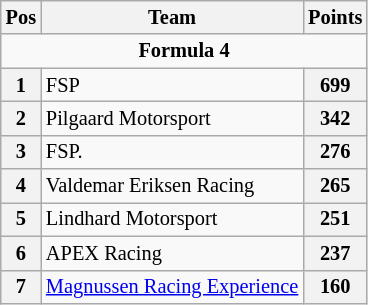<table class="wikitable" style="font-size: 85%">
<tr>
<th>Pos</th>
<th>Team</th>
<th>Points</th>
</tr>
<tr>
<td style="text-align:center" colspan=3><strong>Formula 4</strong></td>
</tr>
<tr>
<th>1</th>
<td style="text-align:left">FSP</td>
<th>699</th>
</tr>
<tr>
<th>2</th>
<td style="text-align:left">Pilgaard Motorsport</td>
<th>342</th>
</tr>
<tr>
<th>3</th>
<td style="text-align:left">FSP.</td>
<th>276</th>
</tr>
<tr>
<th>4</th>
<td style="text-align:left">Valdemar Eriksen Racing</td>
<th>265</th>
</tr>
<tr>
<th>5</th>
<td style="text-align:left">Lindhard Motorsport</td>
<th>251</th>
</tr>
<tr>
<th>6</th>
<td style="text-align:left">APEX Racing</td>
<th>237</th>
</tr>
<tr>
<th>7</th>
<td style="text-align:left"><a href='#'>Magnussen Racing Experience</a></td>
<th>160</th>
</tr>
</table>
